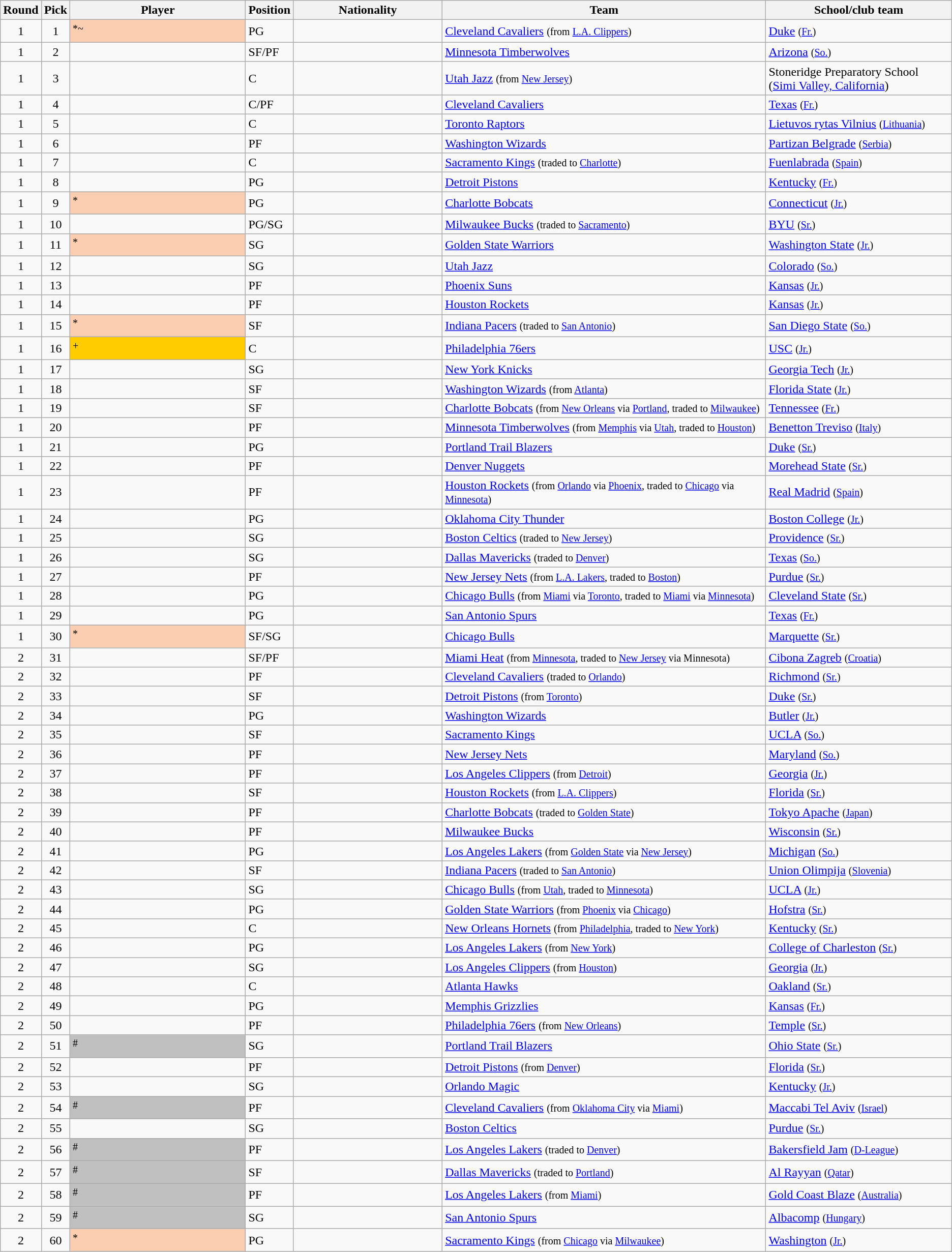<table class="wikitable sortable sortable">
<tr>
<th width="1%">Round</th>
<th width="1%">Pick</th>
<th width="19%">Player</th>
<th width="1%">Position</th>
<th width="16%">Nationality</th>
<th width="35%">Team</th>
<th width="20%">School/club team</th>
</tr>
<tr>
<td align=center>1</td>
<td align=center>1</td>
<td bgcolor="#FBCEB1"><sup>*~</sup></td>
<td>PG</td>
<td></td>
<td><a href='#'>Cleveland Cavaliers</a> <small>(from <a href='#'>L.A. Clippers</a>)</small></td>
<td><a href='#'>Duke</a> <small>(<a href='#'>Fr.</a>)</small></td>
</tr>
<tr>
<td align=center>1</td>
<td align=center>2</td>
<td></td>
<td>SF/PF</td>
<td></td>
<td><a href='#'>Minnesota Timberwolves</a></td>
<td><a href='#'>Arizona</a> <small>(<a href='#'>So.</a>)</small></td>
</tr>
<tr>
<td align=center>1</td>
<td align=center>3</td>
<td></td>
<td>C</td>
<td></td>
<td><a href='#'>Utah Jazz</a> <small>(from <a href='#'>New Jersey</a>)</small></td>
<td>Stoneridge Preparatory School<br>(<a href='#'>Simi Valley, California</a>)</td>
</tr>
<tr>
<td align=center>1</td>
<td align=center>4</td>
<td></td>
<td>C/PF</td>
<td></td>
<td><a href='#'>Cleveland Cavaliers</a></td>
<td><a href='#'>Texas</a> <small>(<a href='#'>Fr.</a>)</small></td>
</tr>
<tr>
<td align=center>1</td>
<td align=center>5</td>
<td></td>
<td>C</td>
<td></td>
<td><a href='#'>Toronto Raptors</a></td>
<td><a href='#'>Lietuvos rytas Vilnius</a> <small>(<a href='#'>Lithuania</a>)</small></td>
</tr>
<tr>
<td align=center>1</td>
<td align=center>6</td>
<td></td>
<td>PF</td>
<td></td>
<td><a href='#'>Washington Wizards</a></td>
<td><a href='#'>Partizan Belgrade</a> <small>(<a href='#'>Serbia</a>)</small></td>
</tr>
<tr>
<td align=center>1</td>
<td align=center>7</td>
<td></td>
<td>C</td>
<td></td>
<td><a href='#'>Sacramento Kings</a> <small>(traded to <a href='#'>Charlotte</a>)</small></td>
<td><a href='#'>Fuenlabrada</a> <small>(<a href='#'>Spain</a>)</small></td>
</tr>
<tr>
<td align=center>1</td>
<td align=center>8</td>
<td></td>
<td>PG</td>
<td></td>
<td><a href='#'>Detroit Pistons</a></td>
<td><a href='#'>Kentucky</a> <small>(<a href='#'>Fr.</a>)</small></td>
</tr>
<tr>
<td align=center>1</td>
<td align=center>9</td>
<td bgcolor="#FBCEB1"><sup>*</sup></td>
<td>PG</td>
<td></td>
<td><a href='#'>Charlotte Bobcats</a></td>
<td><a href='#'>Connecticut</a> <small>(<a href='#'>Jr.</a>)</small></td>
</tr>
<tr>
<td align=center>1</td>
<td align=center>10</td>
<td></td>
<td>PG/SG</td>
<td></td>
<td><a href='#'>Milwaukee Bucks</a> <small>(traded to <a href='#'>Sacramento</a>)</small></td>
<td><a href='#'>BYU</a> <small>(<a href='#'>Sr.</a>)</small></td>
</tr>
<tr>
<td align=center>1</td>
<td align=center>11</td>
<td bgcolor="#FBCEB1"><sup>*</sup></td>
<td>SG</td>
<td></td>
<td><a href='#'>Golden State Warriors</a></td>
<td><a href='#'>Washington State</a> <small>(<a href='#'>Jr.</a>)</small></td>
</tr>
<tr>
<td align=center>1</td>
<td align=center>12</td>
<td></td>
<td>SG</td>
<td></td>
<td><a href='#'>Utah Jazz</a></td>
<td><a href='#'>Colorado</a> <small>(<a href='#'>So.</a>)</small></td>
</tr>
<tr>
<td align=center>1</td>
<td align=center>13</td>
<td></td>
<td>PF</td>
<td></td>
<td><a href='#'>Phoenix Suns</a></td>
<td><a href='#'>Kansas</a> <small>(<a href='#'>Jr.</a>)</small></td>
</tr>
<tr>
<td align=center>1</td>
<td align=center>14</td>
<td></td>
<td>PF</td>
<td></td>
<td><a href='#'>Houston Rockets</a></td>
<td><a href='#'>Kansas</a> <small>(<a href='#'>Jr.</a>)</small></td>
</tr>
<tr>
<td align=center>1</td>
<td align=center>15</td>
<td bgcolor="#FBCEB1"><sup>*</sup></td>
<td>SF</td>
<td></td>
<td><a href='#'>Indiana Pacers</a> <small>(traded to <a href='#'>San Antonio</a>)</small></td>
<td><a href='#'>San Diego State</a> <small>(<a href='#'>So.</a>)</small></td>
</tr>
<tr>
<td align=center>1</td>
<td align=center>16</td>
<td bgcolor="#FFCC00"><sup>+</sup></td>
<td>C</td>
<td></td>
<td><a href='#'>Philadelphia 76ers</a></td>
<td><a href='#'>USC</a> <small>(<a href='#'>Jr.</a>)</small></td>
</tr>
<tr>
<td align=center>1</td>
<td align=center>17</td>
<td></td>
<td>SG</td>
<td></td>
<td><a href='#'>New York Knicks</a></td>
<td><a href='#'>Georgia Tech</a> <small>(<a href='#'>Jr.</a>)</small></td>
</tr>
<tr>
<td align=center>1</td>
<td align=center>18</td>
<td></td>
<td>SF</td>
<td></td>
<td><a href='#'>Washington Wizards</a> <small>(from <a href='#'>Atlanta</a>)</small></td>
<td><a href='#'>Florida State</a> <small>(<a href='#'>Jr.</a>)</small></td>
</tr>
<tr>
<td align=center>1</td>
<td align=center>19</td>
<td></td>
<td>SF</td>
<td></td>
<td><a href='#'>Charlotte Bobcats</a> <small>(from <a href='#'>New Orleans</a> via <a href='#'>Portland</a>,</small><small> traded to <a href='#'>Milwaukee</a>)</small></td>
<td><a href='#'>Tennessee</a> <small>(<a href='#'>Fr.</a>)</small></td>
</tr>
<tr>
<td align=center>1</td>
<td align=center>20</td>
<td></td>
<td>PF</td>
<td></td>
<td><a href='#'>Minnesota Timberwolves</a> <small>(from <a href='#'>Memphis</a> via <a href='#'>Utah</a>,</small><small> traded to <a href='#'>Houston</a>)</small></td>
<td><a href='#'>Benetton Treviso</a> <small>(<a href='#'>Italy</a>)</small></td>
</tr>
<tr>
<td align=center>1</td>
<td align=center>21</td>
<td></td>
<td>PG</td>
<td></td>
<td><a href='#'>Portland Trail Blazers</a></td>
<td><a href='#'>Duke</a> <small>(<a href='#'>Sr.</a>)</small></td>
</tr>
<tr>
<td align=center>1</td>
<td align=center>22</td>
<td></td>
<td>PF</td>
<td></td>
<td><a href='#'>Denver Nuggets</a></td>
<td><a href='#'>Morehead State</a> <small>(<a href='#'>Sr.</a>)</small></td>
</tr>
<tr>
<td align=center>1</td>
<td align=center>23</td>
<td></td>
<td>PF</td>
<td></td>
<td><a href='#'>Houston Rockets</a> <small>(from <a href='#'>Orlando</a> via <a href='#'>Phoenix</a>,</small><small> traded to <a href='#'>Chicago</a> via <a href='#'>Minnesota</a>)</small></td>
<td><a href='#'>Real Madrid</a> <small>(<a href='#'>Spain</a>)</small></td>
</tr>
<tr>
<td align=center>1</td>
<td align=center>24</td>
<td></td>
<td>PG</td>
<td></td>
<td><a href='#'>Oklahoma City Thunder</a></td>
<td><a href='#'>Boston College</a> <small>(<a href='#'>Jr.</a>)</small></td>
</tr>
<tr>
<td align=center>1</td>
<td align=center>25</td>
<td></td>
<td>SG</td>
<td></td>
<td><a href='#'>Boston Celtics</a> <small>(traded to <a href='#'>New Jersey</a>)</small></td>
<td><a href='#'>Providence</a> <small>(<a href='#'>Sr.</a>)</small></td>
</tr>
<tr>
<td align=center>1</td>
<td align=center>26</td>
<td></td>
<td>SG</td>
<td></td>
<td><a href='#'>Dallas Mavericks</a> <small>(traded to <a href='#'>Denver</a>)</small></td>
<td><a href='#'>Texas</a> <small>(<a href='#'>So.</a>)</small></td>
</tr>
<tr>
<td align=center>1</td>
<td align=center>27</td>
<td></td>
<td>PF</td>
<td></td>
<td><a href='#'>New Jersey Nets</a> <small>(from <a href='#'>L.A. Lakers</a>,</small><small> traded to <a href='#'>Boston</a>)</small></td>
<td><a href='#'>Purdue</a> <small>(<a href='#'>Sr.</a>)</small></td>
</tr>
<tr>
<td align=center>1</td>
<td align=center>28</td>
<td></td>
<td>PG</td>
<td></td>
<td><a href='#'>Chicago Bulls</a> <small>(from <a href='#'>Miami</a> via <a href='#'>Toronto</a>,</small><small> traded to <a href='#'>Miami</a> via <a href='#'>Minnesota</a>)</small></td>
<td><a href='#'>Cleveland State</a> <small>(<a href='#'>Sr.</a>)</small></td>
</tr>
<tr>
<td align=center>1</td>
<td align=center>29</td>
<td></td>
<td>PG</td>
<td></td>
<td><a href='#'>San Antonio Spurs</a></td>
<td><a href='#'>Texas</a> <small>(<a href='#'>Fr.</a>)</small></td>
</tr>
<tr>
<td align=center>1</td>
<td align=center>30</td>
<td bgcolor="#FBCEB1"><sup>*</sup></td>
<td>SF/SG</td>
<td></td>
<td><a href='#'>Chicago Bulls</a></td>
<td><a href='#'>Marquette</a> <small>(<a href='#'>Sr.</a>)</small></td>
</tr>
<tr>
<td align=center>2</td>
<td align=center>31</td>
<td></td>
<td>SF/PF</td>
<td></td>
<td><a href='#'>Miami Heat</a> <small>(from <a href='#'>Minnesota</a>,</small><small> traded to <a href='#'>New Jersey</a> via Minnesota)</small></td>
<td><a href='#'>Cibona Zagreb</a> <small>(<a href='#'>Croatia</a>)</small></td>
</tr>
<tr>
<td align=center>2</td>
<td align=center>32</td>
<td></td>
<td>PF</td>
<td></td>
<td><a href='#'>Cleveland Cavaliers</a> <small>(traded to <a href='#'>Orlando</a>)</small></td>
<td><a href='#'>Richmond</a> <small>(<a href='#'>Sr.</a>)</small></td>
</tr>
<tr>
<td align=center>2</td>
<td align=center>33</td>
<td></td>
<td>SF</td>
<td></td>
<td><a href='#'>Detroit Pistons</a> <small>(from <a href='#'>Toronto</a>)</small></td>
<td><a href='#'>Duke</a> <small>(<a href='#'>Sr.</a>)</small></td>
</tr>
<tr>
<td align=center>2</td>
<td align=center>34</td>
<td></td>
<td>PG</td>
<td></td>
<td><a href='#'>Washington Wizards</a></td>
<td><a href='#'>Butler</a> <small>(<a href='#'>Jr.</a>)</small></td>
</tr>
<tr>
<td align=center>2</td>
<td align=center>35</td>
<td></td>
<td>SF</td>
<td></td>
<td><a href='#'>Sacramento Kings</a></td>
<td><a href='#'>UCLA</a> <small>(<a href='#'>So.</a>)</small></td>
</tr>
<tr>
<td align=center>2</td>
<td align=center>36</td>
<td></td>
<td>PF</td>
<td></td>
<td><a href='#'>New Jersey Nets</a></td>
<td><a href='#'>Maryland</a> <small>(<a href='#'>So.</a>)</small></td>
</tr>
<tr>
<td align=center>2</td>
<td align=center>37</td>
<td></td>
<td>PF</td>
<td></td>
<td><a href='#'>Los Angeles Clippers</a> <small>(from <a href='#'>Detroit</a>)</small></td>
<td><a href='#'>Georgia</a> <small>(<a href='#'>Jr.</a>)</small></td>
</tr>
<tr>
<td align=center>2</td>
<td align=center>38</td>
<td></td>
<td>SF</td>
<td></td>
<td><a href='#'>Houston Rockets</a> <small>(from <a href='#'>L.A. Clippers</a>)</small></td>
<td><a href='#'>Florida</a> <small>(<a href='#'>Sr.</a>)</small></td>
</tr>
<tr>
<td align=center>2</td>
<td align=center>39</td>
<td></td>
<td>PF</td>
<td></td>
<td><a href='#'>Charlotte Bobcats</a> <small>(traded to <a href='#'>Golden State</a>)</small></td>
<td><a href='#'>Tokyo Apache</a> <small>(<a href='#'>Japan</a>)</small></td>
</tr>
<tr>
<td align=center>2</td>
<td align=center>40</td>
<td></td>
<td>PF</td>
<td></td>
<td><a href='#'>Milwaukee Bucks</a></td>
<td><a href='#'>Wisconsin</a> <small>(<a href='#'>Sr.</a>)</small></td>
</tr>
<tr>
<td align=center>2</td>
<td align=center>41</td>
<td></td>
<td>PG</td>
<td></td>
<td><a href='#'>Los Angeles Lakers</a> <small>(from <a href='#'>Golden State</a> via <a href='#'>New Jersey</a>)</small></td>
<td><a href='#'>Michigan</a> <small>(<a href='#'>So.</a>)</small></td>
</tr>
<tr>
<td align=center>2</td>
<td align=center>42</td>
<td></td>
<td>SF</td>
<td></td>
<td><a href='#'>Indiana Pacers</a> <small>(traded to <a href='#'>San Antonio</a>)</small></td>
<td><a href='#'>Union Olimpija</a> <small>(<a href='#'>Slovenia</a>)</small></td>
</tr>
<tr>
<td align=center>2</td>
<td align=center>43</td>
<td></td>
<td>SG</td>
<td></td>
<td><a href='#'>Chicago Bulls</a> <small>(from <a href='#'>Utah</a>,</small><small> traded to <a href='#'>Minnesota</a>)</small></td>
<td><a href='#'>UCLA</a> <small>(<a href='#'>Jr.</a>)</small></td>
</tr>
<tr>
<td align=center>2</td>
<td align=center>44</td>
<td></td>
<td>PG</td>
<td></td>
<td><a href='#'>Golden State Warriors</a> <small>(from <a href='#'>Phoenix</a> via <a href='#'>Chicago</a>)</small></td>
<td><a href='#'>Hofstra</a> <small>(<a href='#'>Sr.</a>)</small></td>
</tr>
<tr>
<td align=center>2</td>
<td align=center>45</td>
<td></td>
<td>C</td>
<td></td>
<td><a href='#'>New Orleans Hornets</a> <small>(from <a href='#'>Philadelphia</a>,</small><small> traded to <a href='#'>New York</a>)</small></td>
<td><a href='#'>Kentucky</a> <small>(<a href='#'>Sr.</a>)</small></td>
</tr>
<tr>
<td align=center>2</td>
<td align=center>46</td>
<td></td>
<td>PG</td>
<td></td>
<td><a href='#'>Los Angeles Lakers</a> <small>(from <a href='#'>New York</a>)</small></td>
<td><a href='#'>College of Charleston</a> <small>(<a href='#'>Sr.</a>)</small></td>
</tr>
<tr>
<td align=center>2</td>
<td align=center>47</td>
<td></td>
<td>SG</td>
<td></td>
<td><a href='#'>Los Angeles Clippers</a> <small>(from <a href='#'>Houston</a>)</small></td>
<td><a href='#'>Georgia</a> <small>(<a href='#'>Jr.</a>)</small></td>
</tr>
<tr>
<td align=center>2</td>
<td align=center>48</td>
<td></td>
<td>C</td>
<td></td>
<td><a href='#'>Atlanta Hawks</a></td>
<td><a href='#'>Oakland</a> <small>(<a href='#'>Sr.</a>)</small></td>
</tr>
<tr>
<td align=center>2</td>
<td align=center>49</td>
<td></td>
<td>PG</td>
<td></td>
<td><a href='#'>Memphis Grizzlies</a></td>
<td><a href='#'>Kansas</a> <small>(<a href='#'>Fr.</a>)</small></td>
</tr>
<tr>
<td align=center>2</td>
<td align=center>50</td>
<td></td>
<td>PF</td>
<td></td>
<td><a href='#'>Philadelphia 76ers</a> <small>(from <a href='#'>New Orleans</a>)</small></td>
<td><a href='#'>Temple</a> <small>(<a href='#'>Sr.</a>)</small></td>
</tr>
<tr>
<td align=center>2</td>
<td align=center>51</td>
<td bgcolor="#C0C0C0" width="5%"><sup>#</sup></td>
<td>SG</td>
<td></td>
<td><a href='#'>Portland Trail Blazers</a></td>
<td><a href='#'>Ohio State</a> <small>(<a href='#'>Sr.</a>)</small></td>
</tr>
<tr>
<td align=center>2</td>
<td align=center>52</td>
<td></td>
<td>PF</td>
<td></td>
<td><a href='#'>Detroit Pistons</a> <small>(from <a href='#'>Denver</a>)</small></td>
<td><a href='#'>Florida</a> <small>(<a href='#'>Sr.</a>)</small></td>
</tr>
<tr>
<td align=center>2</td>
<td align=center>53</td>
<td></td>
<td>SG</td>
<td></td>
<td><a href='#'>Orlando Magic</a></td>
<td><a href='#'>Kentucky</a> <small>(<a href='#'>Jr.</a>)</small></td>
</tr>
<tr>
<td align=center>2</td>
<td align=center>54</td>
<td bgcolor="#C0C0C0" width="5%"><sup>#</sup></td>
<td>PF</td>
<td></td>
<td><a href='#'>Cleveland Cavaliers</a> <small>(from <a href='#'>Oklahoma City</a> via <a href='#'>Miami</a>)</small></td>
<td><a href='#'>Maccabi Tel Aviv</a> <small>(<a href='#'>Israel</a>)</small></td>
</tr>
<tr>
<td align=center>2</td>
<td align=center>55</td>
<td></td>
<td>SG</td>
<td></td>
<td><a href='#'>Boston Celtics</a></td>
<td><a href='#'>Purdue</a> <small>(<a href='#'>Sr.</a>)</small></td>
</tr>
<tr>
<td align=center>2</td>
<td align=center>56</td>
<td bgcolor="#C0C0C0" width="5%"><sup>#</sup></td>
<td>PF</td>
<td></td>
<td><a href='#'>Los Angeles Lakers</a> <small>(traded to <a href='#'>Denver</a>)</small></td>
<td><a href='#'>Bakersfield Jam</a> <small>(<a href='#'>D-League</a>)</small></td>
</tr>
<tr>
<td align=center>2</td>
<td align=center>57</td>
<td bgcolor="#C0C0C0" width="5%"><sup>#</sup></td>
<td>SF</td>
<td></td>
<td><a href='#'>Dallas Mavericks</a> <small>(traded to <a href='#'>Portland</a>)</small></td>
<td><a href='#'>Al Rayyan</a> <small>(<a href='#'>Qatar</a>)</small></td>
</tr>
<tr>
<td align=center>2</td>
<td align=center>58</td>
<td bgcolor="#C0C0C0" width="5%"><sup>#</sup></td>
<td>PF</td>
<td></td>
<td><a href='#'>Los Angeles Lakers</a> <small>(from <a href='#'>Miami</a>)</small></td>
<td><a href='#'>Gold Coast Blaze</a> <small>(<a href='#'>Australia</a>)</small></td>
</tr>
<tr>
<td align=center>2</td>
<td align=center>59</td>
<td bgcolor="#C0C0C0" width="5%"><sup>#</sup></td>
<td>SG</td>
<td></td>
<td><a href='#'>San Antonio Spurs</a></td>
<td><a href='#'>Albacomp</a> <small>(<a href='#'>Hungary</a>)</small></td>
</tr>
<tr>
<td align=center>2</td>
<td align=center>60</td>
<td bgcolor="#FBCEB1"><sup>*</sup></td>
<td>PG</td>
<td></td>
<td><a href='#'>Sacramento Kings</a> <small>(from <a href='#'>Chicago</a> via <a href='#'>Milwaukee</a>)</small></td>
<td><a href='#'>Washington</a> <small>(<a href='#'>Jr.</a>)</small></td>
</tr>
</table>
